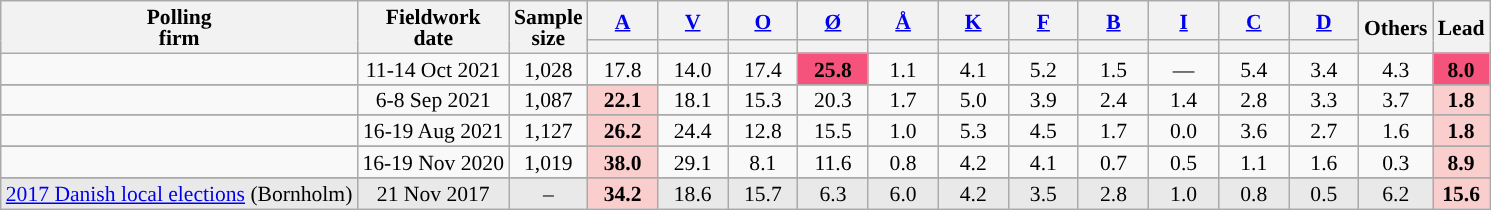<table class="wikitable sortable mw-datatable" style="text-align:center;font-size:90%;line-height:14px;">
<tr>
<th rowspan="2">Polling<br>firm</th>
<th rowspan="2">Fieldwork<br>date</th>
<th rowspan="2">Sample<br>size</th>
<th class="unsortable" style="width:40px;"><a href='#'>A</a></th>
<th class="unsortable" style="width:40px;"><a href='#'>V</a></th>
<th class="unsortable" style="width:40px;"><a href='#'>O</a></th>
<th class="unsortable" style="width:40px;"><a href='#'>Ø</a></th>
<th class="unsortable" style="width:40px;"><a href='#'>Å</a></th>
<th class="unsortable" style="width:40px;"><a href='#'>K</a></th>
<th class="unsortable" style="width:40px;"><a href='#'>F</a></th>
<th class="unsortable" style="width:40px;"><a href='#'>B</a></th>
<th class="unsortable" style="width:40px;"><a href='#'>I</a></th>
<th class="unsortable" style="width:40px;"><a href='#'>C</a></th>
<th class="unsortable" style="width:40px;"><a href='#'>D</a></th>
<th class="unsortable" style="width:40px;" rowspan="2">Others</th>
<th rowspan="2">Lead</th>
</tr>
<tr>
<th data-sort-type="number" style="background:"></th>
<th data-sort-type="number" style="background:"></th>
<th data-sort-type="number" style="background:"></th>
<th data-sort-type="number" style="background:"></th>
<th data-sort-type="number" style="background:"></th>
<th data-sort-type="number" style="background:"></th>
<th data-sort-type="number" style="background:"></th>
<th data-sort-type="number" style="background:"></th>
<th data-sort-type="number" style="background:"></th>
<th data-sort-type="number" style="background:"></th>
<th data-sort-type="number" style="background:"></th>
</tr>
<tr>
<td></td>
<td>11-14 Oct 2021</td>
<td>1,028</td>
<td>17.8</td>
<td>14.0</td>
<td>17.4</td>
<td style="background:#F5537C;"><strong>25.8</strong></td>
<td>1.1</td>
<td>4.1</td>
<td>5.2</td>
<td>1.5</td>
<td>—</td>
<td>5.4</td>
<td>3.4</td>
<td>4.3</td>
<td style="background:#F5537C;"><strong>8.0</strong></td>
</tr>
<tr>
</tr>
<tr>
<td></td>
<td>6-8 Sep 2021</td>
<td>1,087</td>
<td style="background:#FACECD;"><strong>22.1</strong></td>
<td>18.1</td>
<td>15.3</td>
<td>20.3</td>
<td>1.7</td>
<td>5.0</td>
<td>3.9</td>
<td>2.4</td>
<td>1.4</td>
<td>2.8</td>
<td>3.3</td>
<td>3.7</td>
<td style="background:#FACECD;"><strong>1.8</strong></td>
</tr>
<tr>
</tr>
<tr>
<td></td>
<td>16-19 Aug 2021</td>
<td>1,127</td>
<td style="background:#FACECD;"><strong>26.2</strong></td>
<td>24.4</td>
<td>12.8</td>
<td>15.5</td>
<td>1.0</td>
<td>5.3</td>
<td>4.5</td>
<td>1.7</td>
<td>0.0</td>
<td>3.6</td>
<td>2.7</td>
<td>1.6</td>
<td style="background:#FACECD;"><strong>1.8</strong></td>
</tr>
<tr>
</tr>
<tr>
<td></td>
<td>16-19 Nov 2020</td>
<td>1,019</td>
<td style="background:#FACECD;"><strong>38.0</strong></td>
<td>29.1</td>
<td>8.1</td>
<td>11.6</td>
<td>0.8</td>
<td>4.2</td>
<td>4.1</td>
<td>0.7</td>
<td>0.5</td>
<td>1.1</td>
<td>1.6</td>
<td>0.3</td>
<td style="background:#FACECD;"><strong>8.9</strong></td>
</tr>
<tr>
</tr>
<tr>
<td style="background:#E9E9E9;"><a href='#'>2017 Danish local elections</a> (Bornholm)</td>
<td style="background:#E9E9E9;" data-sort-value="2017-11-21">21 Nov 2017</td>
<td style="background:#E9E9E9;">–</td>
<td style="background:#FACECD;"><strong>34.2</strong></td>
<td style="background:#E9E9E9;">18.6</td>
<td style="background:#E9E9E9;">15.7</td>
<td style="background:#E9E9E9;">6.3</td>
<td style="background:#E9E9E9;">6.0</td>
<td style="background:#E9E9E9;">4.2</td>
<td style="background:#E9E9E9;">3.5</td>
<td style="background:#E9E9E9;">2.8</td>
<td style="background:#E9E9E9;">1.0</td>
<td style="background:#E9E9E9;">0.8</td>
<td style="background:#E9E9E9;">0.5</td>
<td style="background:#E9E9E9;">6.2</td>
<td style="background:#FACECD;"><strong>15.6</strong></td>
</tr>
</table>
